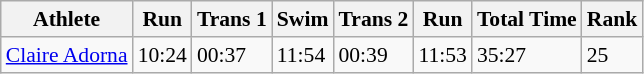<table class="wikitable" style="font-size:90%">
<tr>
<th>Athlete</th>
<th>Run</th>
<th>Trans 1</th>
<th>Swim</th>
<th>Trans 2</th>
<th>Run</th>
<th>Total Time</th>
<th>Rank</th>
</tr>
<tr>
<td><a href='#'>Claire Adorna</a></td>
<td>10:24</td>
<td>00:37</td>
<td>11:54</td>
<td>00:39</td>
<td>11:53</td>
<td>35:27</td>
<td>25</td>
</tr>
</table>
